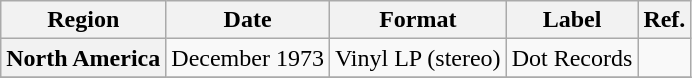<table class="wikitable plainrowheaders">
<tr>
<th scope="col">Region</th>
<th scope="col">Date</th>
<th scope="col">Format</th>
<th scope="col">Label</th>
<th scope="col">Ref.</th>
</tr>
<tr>
<th scope="row">North America</th>
<td>December 1973</td>
<td>Vinyl LP (stereo)</td>
<td>Dot Records</td>
<td></td>
</tr>
<tr>
</tr>
</table>
